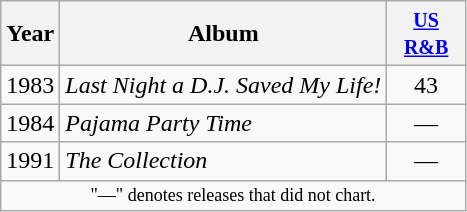<table class="wikitable">
<tr>
<th>Year</th>
<th>Album</th>
<th style="width:45px;"><small><a href='#'>US R&B</a></small><br></th>
</tr>
<tr>
<td>1983</td>
<td><em>Last Night a D.J. Saved My Life!</em></td>
<td align=center>43</td>
</tr>
<tr>
<td>1984</td>
<td><em>Pajama Party Time</em></td>
<td align=center>—</td>
</tr>
<tr>
<td>1991</td>
<td><em>The Collection</em></td>
<td align=center>—</td>
</tr>
<tr>
<td colspan="5" style="text-align:center; font-size:9pt;">"—" denotes releases that did not chart.</td>
</tr>
</table>
